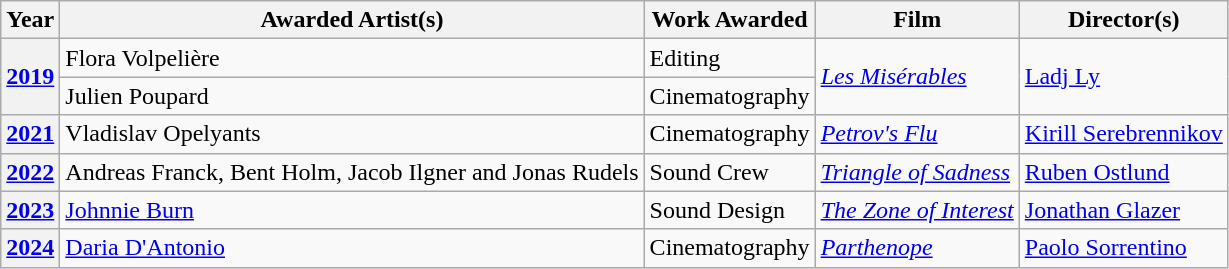<table class="wikitable">
<tr>
<th>Year</th>
<th>Awarded Artist(s)</th>
<th>Work Awarded</th>
<th>Film</th>
<th>Director(s)</th>
</tr>
<tr>
<th rowspan="2"><a href='#'>2019</a></th>
<td>Flora Volpelière</td>
<td>Editing</td>
<td rowspan="2"><em><a href='#'>Les Misérables</a></em></td>
<td rowspan="2"><a href='#'>Ladj Ly</a></td>
</tr>
<tr>
<td>Julien Poupard</td>
<td>Cinematography</td>
</tr>
<tr>
<th><a href='#'>2021</a></th>
<td>Vladislav Opelyants</td>
<td>Cinematography</td>
<td><em><a href='#'>Petrov's Flu</a></em></td>
<td><a href='#'>Kirill Serebrennikov</a></td>
</tr>
<tr>
<th><a href='#'>2022</a></th>
<td>Andreas Franck, Bent Holm, Jacob Ilgner and Jonas Rudels</td>
<td>Sound Crew</td>
<td><em><a href='#'>Triangle of Sadness</a></em></td>
<td><a href='#'>Ruben Ostlund</a></td>
</tr>
<tr>
<th><a href='#'>2023</a></th>
<td><a href='#'>Johnnie Burn</a></td>
<td>Sound Design</td>
<td><em><a href='#'>The Zone of Interest</a></em></td>
<td><a href='#'>Jonathan Glazer</a></td>
</tr>
<tr>
<th><a href='#'>2024</a></th>
<td><a href='#'>Daria D'Antonio</a></td>
<td>Cinematography</td>
<td><em><a href='#'>Parthenope</a></em></td>
<td><a href='#'>Paolo Sorrentino</a></td>
</tr>
</table>
